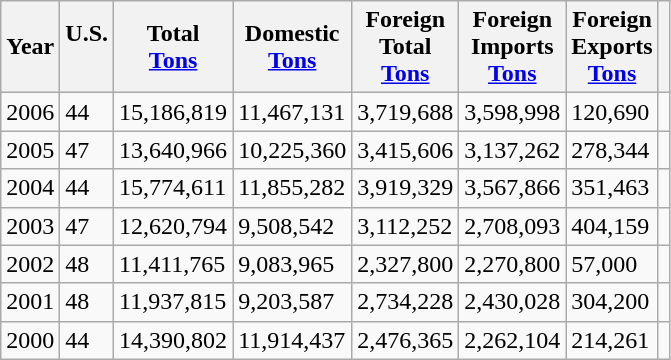<table class="wikitable sortable">
<tr>
<th>Year<br></th>
<th>U.S.<br><br></th>
<th>Total<br><a href='#'>Tons</a><br></th>
<th>Domestic<br><a href='#'>Tons</a><br></th>
<th>Foreign<br>Total<br><a href='#'>Tons</a><br></th>
<th>Foreign<br>Imports<br><a href='#'>Tons</a><br></th>
<th>Foreign<br>Exports<br><a href='#'>Tons</a><br></th>
<th><br></th>
</tr>
<tr>
<td>2006</td>
<td>44</td>
<td>15,186,819</td>
<td>11,467,131</td>
<td>3,719,688</td>
<td>3,598,998</td>
<td>120,690</td>
<td></td>
</tr>
<tr>
<td>2005</td>
<td>47</td>
<td>13,640,966</td>
<td>10,225,360</td>
<td>3,415,606</td>
<td>3,137,262</td>
<td>278,344</td>
<td></td>
</tr>
<tr>
<td>2004</td>
<td>44</td>
<td>15,774,611</td>
<td>11,855,282</td>
<td>3,919,329</td>
<td>3,567,866</td>
<td>351,463</td>
<td></td>
</tr>
<tr>
<td>2003</td>
<td>47</td>
<td>12,620,794</td>
<td>9,508,542</td>
<td>3,112,252</td>
<td>2,708,093</td>
<td>404,159</td>
<td></td>
</tr>
<tr>
<td>2002</td>
<td>48</td>
<td>11,411,765</td>
<td>9,083,965</td>
<td>2,327,800</td>
<td>2,270,800</td>
<td>57,000</td>
<td></td>
</tr>
<tr>
<td>2001</td>
<td>48</td>
<td>11,937,815</td>
<td>9,203,587</td>
<td>2,734,228</td>
<td>2,430,028</td>
<td>304,200</td>
<td></td>
</tr>
<tr>
<td>2000</td>
<td>44</td>
<td>14,390,802</td>
<td>11,914,437</td>
<td>2,476,365</td>
<td>2,262,104</td>
<td>214,261</td>
<td></td>
</tr>
</table>
